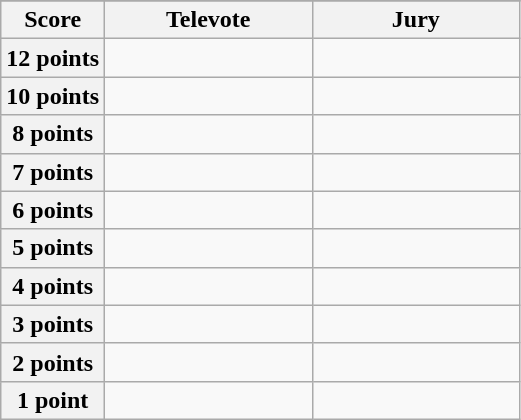<table class="wikitable">
<tr>
</tr>
<tr>
<th scope="col" width="20%">Score</th>
<th scope="col" width="40%">Televote</th>
<th scope="col" width="40%">Jury</th>
</tr>
<tr>
<th scope="row">12 points</th>
<td></td>
<td></td>
</tr>
<tr>
<th scope="row">10 points</th>
<td></td>
<td></td>
</tr>
<tr>
<th scope="row">8 points</th>
<td></td>
<td></td>
</tr>
<tr>
<th scope="row">7 points</th>
<td></td>
<td></td>
</tr>
<tr>
<th scope="row">6 points</th>
<td></td>
<td></td>
</tr>
<tr>
<th scope="row">5 points</th>
<td></td>
<td></td>
</tr>
<tr>
<th scope="row">4 points</th>
<td></td>
<td></td>
</tr>
<tr>
<th scope="row">3 points</th>
<td></td>
<td></td>
</tr>
<tr>
<th scope="row">2 points</th>
<td></td>
<td></td>
</tr>
<tr>
<th scope="row">1 point</th>
<td></td>
<td></td>
</tr>
</table>
